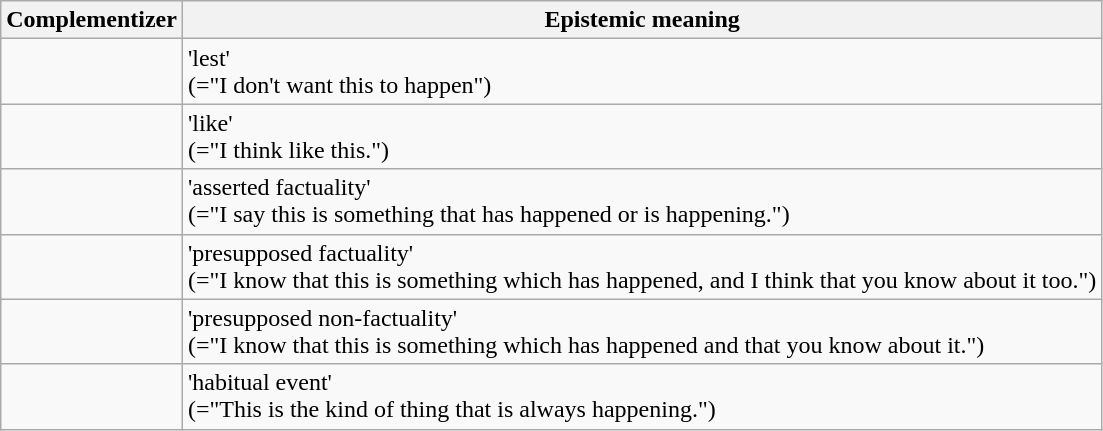<table class="wikitable">
<tr>
<th>Complementizer</th>
<th>Epistemic meaning</th>
</tr>
<tr>
<td></td>
<td>'lest' <br> (="I don't want this to happen")</td>
</tr>
<tr>
<td></td>
<td>'like' <br> (="I think like this.")</td>
</tr>
<tr>
<td></td>
<td>'asserted factuality' <br> (="I say this is something that has happened or is happening.")</td>
</tr>
<tr>
<td></td>
<td>'presupposed factuality' <br> (="I know that this is something which has happened, and I think that you know about it too.")</td>
</tr>
<tr>
<td></td>
<td>'presupposed non-factuality' <br> (="I know that this is something which has happened and that you know about it.")</td>
</tr>
<tr>
<td></td>
<td>'habitual event' <br> (="This is the kind of thing that is always happening.")</td>
</tr>
</table>
